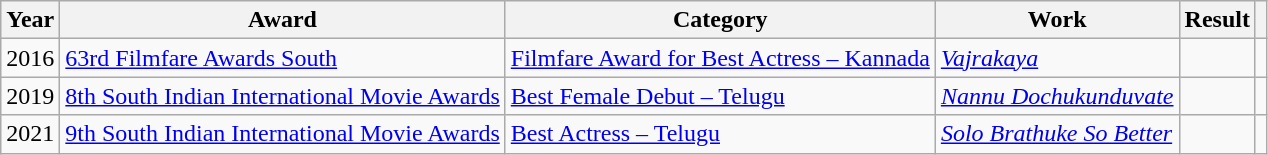<table class="wikitable sortable">
<tr>
<th>Year</th>
<th>Award</th>
<th>Category</th>
<th>Work</th>
<th>Result</th>
<th class="unsortable"></th>
</tr>
<tr>
<td>2016</td>
<td><a href='#'>63rd Filmfare Awards South</a></td>
<td><a href='#'>Filmfare Award for Best Actress – Kannada</a></td>
<td><em><a href='#'>Vajrakaya</a></em></td>
<td></td>
<td></td>
</tr>
<tr>
<td>2019</td>
<td><a href='#'>8th South Indian International Movie Awards</a></td>
<td><a href='#'>Best Female Debut – Telugu</a></td>
<td><em><a href='#'>Nannu Dochukunduvate</a></em></td>
<td></td>
<td></td>
</tr>
<tr>
<td>2021</td>
<td><a href='#'>9th South Indian International Movie Awards</a></td>
<td><a href='#'>Best Actress – Telugu</a></td>
<td><em><a href='#'>Solo Brathuke So Better</a></em></td>
<td></td>
<td></td>
</tr>
</table>
